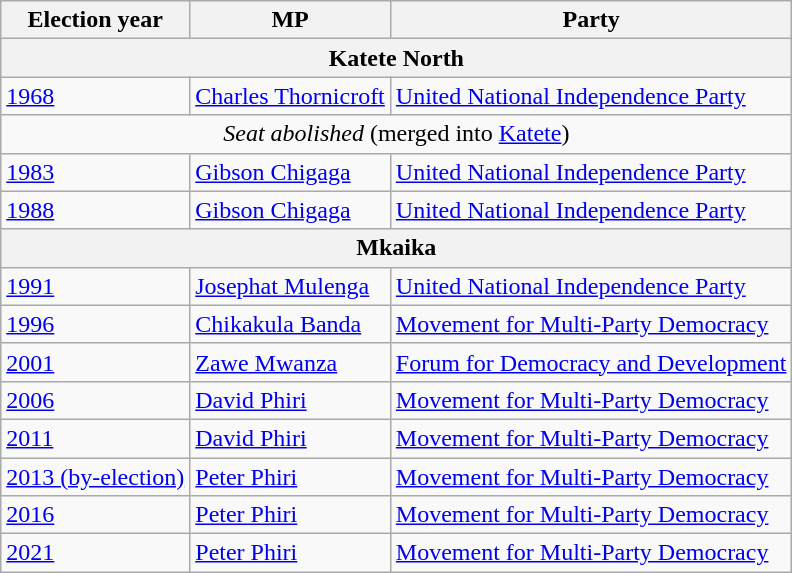<table class=wikitable>
<tr>
<th>Election year</th>
<th>MP</th>
<th>Party</th>
</tr>
<tr>
<th colspan=3>Katete North</th>
</tr>
<tr>
<td><a href='#'>1968</a></td>
<td><a href='#'>Charles Thornicroft</a></td>
<td><a href='#'>United National Independence Party</a></td>
</tr>
<tr>
<td colspan=3 align=center><em>Seat abolished</em> (merged into <a href='#'>Katete</a>)</td>
</tr>
<tr>
<td><a href='#'>1983</a></td>
<td><a href='#'>Gibson Chigaga</a></td>
<td><a href='#'>United National Independence Party</a></td>
</tr>
<tr>
<td><a href='#'>1988</a></td>
<td><a href='#'>Gibson Chigaga</a></td>
<td><a href='#'>United National Independence Party</a></td>
</tr>
<tr>
<th colspan=3>Mkaika</th>
</tr>
<tr>
<td><a href='#'>1991</a></td>
<td><a href='#'>Josephat Mulenga</a></td>
<td><a href='#'>United National Independence Party</a></td>
</tr>
<tr>
<td><a href='#'>1996</a></td>
<td><a href='#'>Chikakula Banda</a></td>
<td><a href='#'>Movement for Multi-Party Democracy</a></td>
</tr>
<tr>
<td><a href='#'>2001</a></td>
<td><a href='#'>Zawe Mwanza</a></td>
<td><a href='#'>Forum for Democracy and Development</a></td>
</tr>
<tr>
<td><a href='#'>2006</a></td>
<td><a href='#'>David Phiri</a></td>
<td><a href='#'>Movement for Multi-Party Democracy</a></td>
</tr>
<tr>
<td><a href='#'>2011</a></td>
<td><a href='#'>David Phiri</a></td>
<td><a href='#'>Movement for Multi-Party Democracy</a></td>
</tr>
<tr>
<td><a href='#'>2013 (by-election)</a></td>
<td><a href='#'>Peter Phiri</a></td>
<td><a href='#'>Movement for Multi-Party Democracy</a></td>
</tr>
<tr>
<td><a href='#'>2016</a></td>
<td><a href='#'>Peter Phiri</a></td>
<td><a href='#'>Movement for Multi-Party Democracy</a></td>
</tr>
<tr>
<td><a href='#'>2021</a></td>
<td><a href='#'>Peter Phiri</a></td>
<td><a href='#'>Movement for Multi-Party Democracy</a></td>
</tr>
</table>
